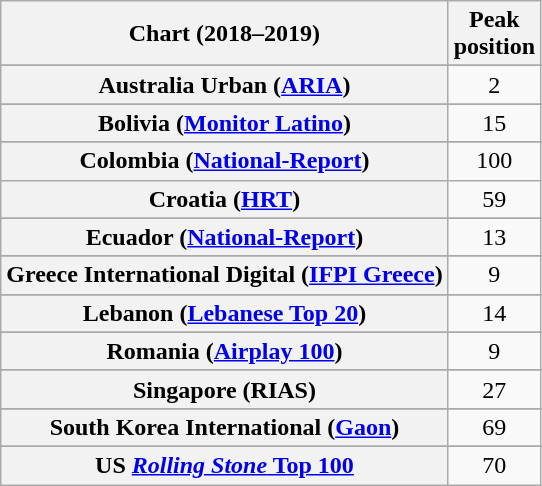<table class="wikitable sortable plainrowheaders" style="text-align:center">
<tr>
<th scope="col">Chart (2018–2019)</th>
<th scope="col">Peak<br>position</th>
</tr>
<tr>
</tr>
<tr>
<th scope="row">Australia Urban (<a href='#'>ARIA</a>)</th>
<td>2</td>
</tr>
<tr>
</tr>
<tr>
</tr>
<tr>
</tr>
<tr>
<th scope="row">Bolivia (<a href='#'>Monitor Latino</a>)</th>
<td>15</td>
</tr>
<tr>
</tr>
<tr>
</tr>
<tr>
</tr>
<tr>
<th scope="row">Colombia (<a href='#'>National-Report</a>)</th>
<td>100</td>
</tr>
<tr>
<th scope="row">Croatia (<a href='#'>HRT</a>)</th>
<td>59</td>
</tr>
<tr>
</tr>
<tr>
</tr>
<tr>
</tr>
<tr>
</tr>
<tr>
<th scope="row">Ecuador (<a href='#'>National-Report</a>)</th>
<td>13</td>
</tr>
<tr>
</tr>
<tr>
</tr>
<tr>
</tr>
<tr>
<th scope="row">Greece International Digital (<a href='#'>IFPI Greece</a>)</th>
<td>9</td>
</tr>
<tr>
</tr>
<tr>
</tr>
<tr>
</tr>
<tr>
</tr>
<tr>
<th scope="row">Lebanon (<a href='#'>Lebanese Top 20</a>)</th>
<td>14</td>
</tr>
<tr>
</tr>
<tr>
</tr>
<tr>
</tr>
<tr>
</tr>
<tr>
</tr>
<tr>
</tr>
<tr>
<th scope="row">Romania (<a href='#'>Airplay 100</a>)</th>
<td>9</td>
</tr>
<tr>
</tr>
<tr>
</tr>
<tr>
<th scope="row">Singapore (RIAS)</th>
<td>27</td>
</tr>
<tr>
</tr>
<tr>
</tr>
<tr>
<th scope="row">South Korea International (<a href='#'>Gaon</a>)</th>
<td>69</td>
</tr>
<tr>
</tr>
<tr>
</tr>
<tr>
</tr>
<tr>
</tr>
<tr>
</tr>
<tr>
</tr>
<tr>
</tr>
<tr>
</tr>
<tr>
</tr>
<tr>
</tr>
<tr>
</tr>
<tr>
</tr>
<tr>
</tr>
<tr>
<th scope="row">US <a href='#'><em>Rolling Stone</em> Top 100</a></th>
<td>70</td>
</tr>
</table>
